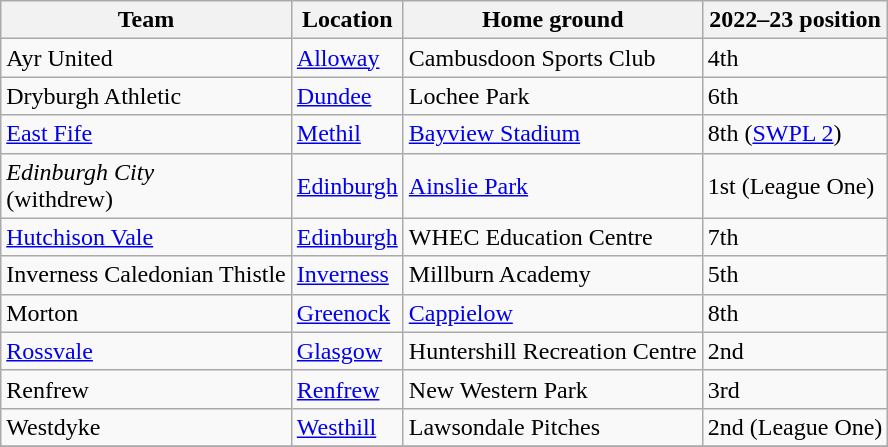<table class="wikitable sortable">
<tr>
<th>Team</th>
<th>Location</th>
<th>Home ground</th>
<th>2022–23 position</th>
</tr>
<tr>
<td>Ayr United</td>
<td><a href='#'>Alloway</a></td>
<td>Cambusdoon Sports Club</td>
<td>4th</td>
</tr>
<tr>
<td>Dryburgh Athletic</td>
<td><a href='#'>Dundee</a></td>
<td>Lochee Park</td>
<td>6th</td>
</tr>
<tr>
<td><a href='#'>East Fife</a></td>
<td><a href='#'>Methil</a></td>
<td><a href='#'>Bayview Stadium</a></td>
<td>8th (<a href='#'>SWPL 2</a>)</td>
</tr>
<tr>
<td><em>Edinburgh City</em><br>(withdrew)</td>
<td><a href='#'>Edinburgh</a></td>
<td><a href='#'>Ainslie Park</a></td>
<td>1st (League One)</td>
</tr>
<tr>
<td><a href='#'>Hutchison Vale</a></td>
<td><a href='#'>Edinburgh</a></td>
<td>WHEC Education Centre</td>
<td>7th</td>
</tr>
<tr>
<td>Inverness Caledonian Thistle</td>
<td><a href='#'>Inverness</a></td>
<td>Millburn Academy</td>
<td>5th</td>
</tr>
<tr>
<td>Morton</td>
<td><a href='#'>Greenock</a></td>
<td><a href='#'>Cappielow</a></td>
<td>8th</td>
</tr>
<tr>
<td><a href='#'>Rossvale</a></td>
<td><a href='#'>Glasgow</a></td>
<td>Huntershill Recreation Centre</td>
<td>2nd</td>
</tr>
<tr>
<td>Renfrew</td>
<td><a href='#'>Renfrew</a></td>
<td>New Western Park</td>
<td>3rd</td>
</tr>
<tr>
<td>Westdyke</td>
<td><a href='#'>Westhill</a></td>
<td>Lawsondale Pitches</td>
<td>2nd (League One)</td>
</tr>
<tr>
</tr>
</table>
